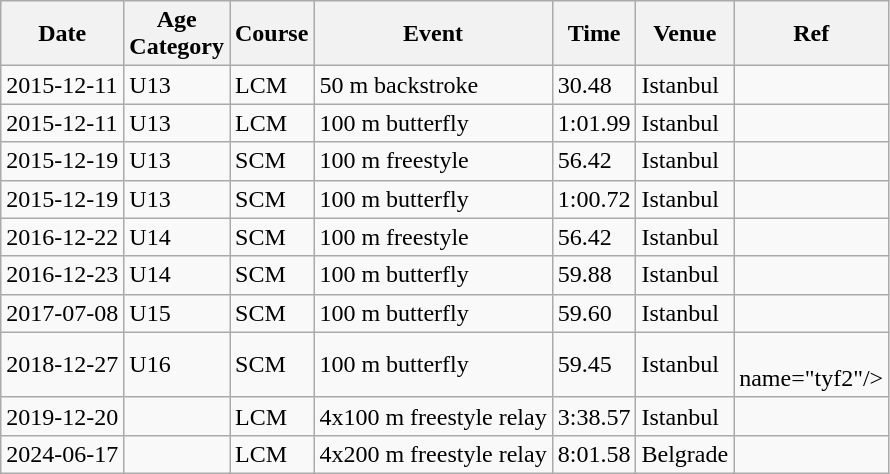<table class="wikitable sortable">
<tr>
<th>Date</th>
<th>Age<br>Category</th>
<th>Course</th>
<th>Event</th>
<th>Time</th>
<th>Venue</th>
<th>Ref</th>
</tr>
<tr>
<td>2015-12-11</td>
<td>U13</td>
<td>LCM</td>
<td>50 m backstroke</td>
<td>30.48</td>
<td>Istanbul</td>
<td></td>
</tr>
<tr>
<td>2015-12-11</td>
<td>U13</td>
<td>LCM</td>
<td>100 m butterfly</td>
<td>1:01.99</td>
<td>Istanbul</td>
<td></td>
</tr>
<tr>
<td>2015-12-19</td>
<td>U13</td>
<td>SCM</td>
<td>100 m freestyle</td>
<td>56.42</td>
<td>Istanbul</td>
<td></td>
</tr>
<tr>
<td>2015-12-19</td>
<td>U13</td>
<td>SCM</td>
<td>100 m butterfly</td>
<td>1:00.72</td>
<td>Istanbul</td>
<td></td>
</tr>
<tr>
<td>2016-12-22</td>
<td>U14</td>
<td>SCM</td>
<td>100 m freestyle</td>
<td>56.42</td>
<td>Istanbul</td>
<td></td>
</tr>
<tr>
<td>2016-12-23</td>
<td>U14</td>
<td>SCM</td>
<td>100 m butterfly</td>
<td>59.88</td>
<td>Istanbul</td>
<td></td>
</tr>
<tr>
<td>2017-07-08</td>
<td>U15</td>
<td>SCM</td>
<td>100 m butterfly</td>
<td>59.60</td>
<td>Istanbul</td>
<td></td>
</tr>
<tr>
<td>2018-12-27</td>
<td>U16</td>
<td>SCM</td>
<td>100 m butterfly</td>
<td>59.45</td>
<td>Istanbul</td>
<td><br>name="tyf2"/></td>
</tr>
<tr>
<td>2019-12-20</td>
<td></td>
<td>LCM</td>
<td>4x100 m freestyle relay</td>
<td>3:38.57</td>
<td>Istanbul</td>
<td></td>
</tr>
<tr>
<td>2024-06-17</td>
<td></td>
<td>LCM</td>
<td>4x200 m freestyle relay</td>
<td>8:01.58</td>
<td>Belgrade</td>
<td></td>
</tr>
</table>
